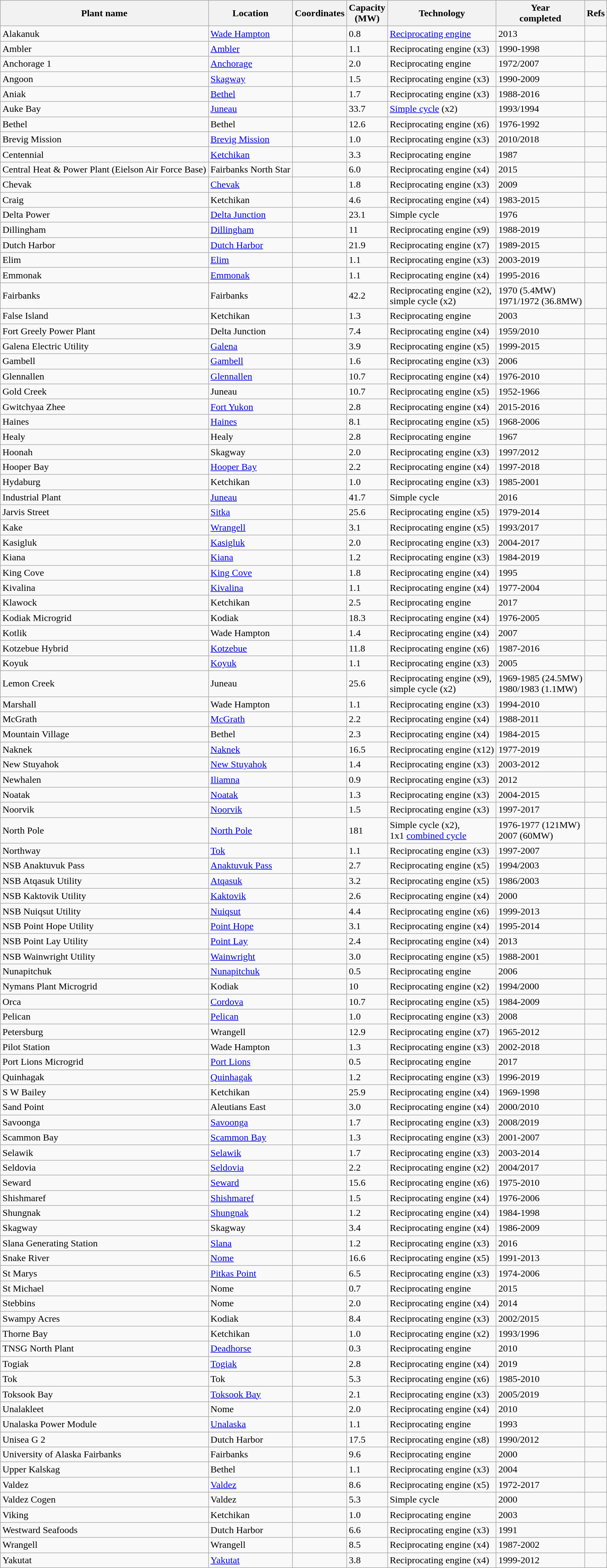<table class="wikitable sortable sticky-header">
<tr>
<th>Plant name</th>
<th>Location</th>
<th>Coordinates</th>
<th>Capacity<br>(MW)</th>
<th>Technology</th>
<th>Year<br>completed</th>
<th>Refs</th>
</tr>
<tr>
<td>Alakanuk</td>
<td><a href='#'>Wade Hampton</a></td>
<td></td>
<td>0.8</td>
<td><a href='#'>Reciprocating engine</a></td>
<td>2013</td>
<td></td>
</tr>
<tr>
<td>Ambler</td>
<td><a href='#'>Ambler</a></td>
<td></td>
<td>1.1</td>
<td>Reciprocating engine (x3)</td>
<td>1990-1998</td>
<td></td>
</tr>
<tr>
<td>Anchorage 1</td>
<td><a href='#'>Anchorage</a></td>
<td></td>
<td>2.0</td>
<td>Reciprocating engine</td>
<td>1972/2007</td>
<td></td>
</tr>
<tr>
<td>Angoon</td>
<td><a href='#'>Skagway</a></td>
<td></td>
<td>1.5</td>
<td>Reciprocating engine (x3)</td>
<td>1990-2009</td>
<td></td>
</tr>
<tr>
<td>Aniak</td>
<td><a href='#'>Bethel</a></td>
<td></td>
<td>1.7</td>
<td>Reciprocating engine (x3)</td>
<td>1988-2016</td>
<td></td>
</tr>
<tr>
<td>Auke Bay</td>
<td><a href='#'>Juneau</a></td>
<td></td>
<td>33.7</td>
<td><a href='#'>Simple cycle</a> (x2)</td>
<td>1993/1994</td>
<td></td>
</tr>
<tr>
<td>Bethel</td>
<td>Bethel</td>
<td></td>
<td>12.6</td>
<td>Reciprocating engine (x6)</td>
<td>1976-1992</td>
<td></td>
</tr>
<tr>
<td>Brevig Mission</td>
<td><a href='#'>Brevig Mission</a></td>
<td></td>
<td>1.0</td>
<td>Reciprocating engine (x3)</td>
<td>2010/2018</td>
<td></td>
</tr>
<tr>
<td>Centennial</td>
<td><a href='#'>Ketchikan</a></td>
<td></td>
<td>3.3</td>
<td>Reciprocating engine</td>
<td>1987</td>
<td></td>
</tr>
<tr>
<td>Central Heat & Power Plant (Eielson Air Force Base)</td>
<td>Fairbanks North Star</td>
<td></td>
<td>6.0</td>
<td>Reciprocating engine (x4)</td>
<td>2015</td>
<td></td>
</tr>
<tr>
<td>Chevak</td>
<td><a href='#'>Chevak</a></td>
<td></td>
<td>1.8</td>
<td>Reciprocating engine (x3)</td>
<td>2009</td>
<td></td>
</tr>
<tr>
<td>Craig</td>
<td>Ketchikan</td>
<td></td>
<td>4.6</td>
<td>Reciprocating engine (x4)</td>
<td>1983-2015</td>
<td></td>
</tr>
<tr>
<td>Delta Power</td>
<td><a href='#'>Delta Junction</a></td>
<td></td>
<td>23.1</td>
<td>Simple cycle</td>
<td>1976</td>
<td></td>
</tr>
<tr>
<td>Dillingham</td>
<td><a href='#'>Dillingham</a></td>
<td></td>
<td>11</td>
<td>Reciprocating engine (x9)</td>
<td>1988-2019</td>
<td></td>
</tr>
<tr>
<td>Dutch Harbor</td>
<td><a href='#'>Dutch Harbor</a></td>
<td></td>
<td>21.9</td>
<td>Reciprocating engine (x7)</td>
<td>1989-2015</td>
<td></td>
</tr>
<tr>
<td>Elim</td>
<td><a href='#'>Elim</a></td>
<td></td>
<td>1.1</td>
<td>Reciprocating engine (x3)</td>
<td>2003-2019</td>
<td></td>
</tr>
<tr>
<td>Emmonak</td>
<td><a href='#'>Emmonak</a></td>
<td></td>
<td>1.1</td>
<td>Reciprocating engine (x4)</td>
<td>1995-2016</td>
<td></td>
</tr>
<tr>
<td>Fairbanks</td>
<td>Fairbanks</td>
<td></td>
<td>42.2</td>
<td>Reciprocating engine (x2),<br>simple cycle (x2)</td>
<td>1970 (5.4MW)<br>1971/1972 (36.8MW)</td>
<td></td>
</tr>
<tr>
<td>False Island</td>
<td>Ketchikan</td>
<td></td>
<td>1.3</td>
<td>Reciprocating engine</td>
<td>2003</td>
<td></td>
</tr>
<tr>
<td>Fort Greely Power Plant</td>
<td>Delta Junction</td>
<td></td>
<td>7.4</td>
<td>Reciprocating engine (x4)</td>
<td>1959/2010</td>
<td></td>
</tr>
<tr>
<td>Galena Electric Utility</td>
<td><a href='#'>Galena</a></td>
<td></td>
<td>3.9</td>
<td>Reciprocating engine (x5)</td>
<td>1999-2015</td>
<td></td>
</tr>
<tr>
<td>Gambell</td>
<td><a href='#'>Gambell</a></td>
<td></td>
<td>1.6</td>
<td>Reciprocating engine (x3)</td>
<td>2006</td>
<td></td>
</tr>
<tr>
<td>Glennallen</td>
<td><a href='#'>Glennallen</a></td>
<td></td>
<td>10.7</td>
<td>Reciprocating engine (x4)</td>
<td>1976-2010</td>
<td></td>
</tr>
<tr>
<td>Gold Creek</td>
<td>Juneau</td>
<td></td>
<td>10.7</td>
<td>Reciprocating engine (x5)</td>
<td>1952-1966</td>
<td></td>
</tr>
<tr>
<td>Gwitchyaa Zhee</td>
<td><a href='#'>Fort Yukon</a></td>
<td></td>
<td>2.8</td>
<td>Reciprocating engine (x4)</td>
<td>2015-2016</td>
<td></td>
</tr>
<tr>
<td>Haines</td>
<td><a href='#'>Haines</a></td>
<td></td>
<td>8.1</td>
<td>Reciprocating engine (x5)</td>
<td>1968-2006</td>
<td></td>
</tr>
<tr>
<td>Healy</td>
<td>Healy</td>
<td></td>
<td>2.8</td>
<td>Reciprocating engine</td>
<td>1967</td>
<td></td>
</tr>
<tr>
<td>Hoonah</td>
<td>Skagway</td>
<td></td>
<td>2.0</td>
<td>Reciprocating engine (x3)</td>
<td>1997/2012</td>
<td></td>
</tr>
<tr>
<td>Hooper Bay</td>
<td><a href='#'>Hooper Bay</a></td>
<td></td>
<td>2.2</td>
<td>Reciprocating engine (x4)</td>
<td>1997-2018</td>
<td></td>
</tr>
<tr>
<td>Hydaburg</td>
<td>Ketchikan</td>
<td></td>
<td>1.0</td>
<td>Reciprocating engine (x3)</td>
<td>1985-2001</td>
<td></td>
</tr>
<tr>
<td>Industrial Plant</td>
<td><a href='#'>Juneau</a></td>
<td></td>
<td>41.7</td>
<td>Simple cycle</td>
<td>2016</td>
<td></td>
</tr>
<tr>
<td>Jarvis Street</td>
<td><a href='#'>Sitka</a></td>
<td></td>
<td>25.6</td>
<td>Reciprocating engine (x5)</td>
<td>1979-2014</td>
<td></td>
</tr>
<tr>
<td>Kake</td>
<td><a href='#'>Wrangell</a></td>
<td></td>
<td>3.1</td>
<td>Reciprocating engine (x5)</td>
<td>1993/2017</td>
<td></td>
</tr>
<tr>
<td>Kasigluk</td>
<td><a href='#'>Kasigluk</a></td>
<td></td>
<td>2.0</td>
<td>Reciprocating engine (x3)</td>
<td>2004-2017</td>
<td></td>
</tr>
<tr>
<td>Kiana</td>
<td><a href='#'>Kiana</a></td>
<td></td>
<td>1.2</td>
<td>Reciprocating engine (x3)</td>
<td>1984-2019</td>
<td></td>
</tr>
<tr>
<td>King Cove</td>
<td><a href='#'>King Cove</a></td>
<td></td>
<td>1.8</td>
<td>Reciprocating engine (x4)</td>
<td>1995</td>
<td></td>
</tr>
<tr>
<td>Kivalina</td>
<td><a href='#'>Kivalina</a></td>
<td></td>
<td>1.1</td>
<td>Reciprocating engine (x4)</td>
<td>1977-2004</td>
<td></td>
</tr>
<tr>
<td>Klawock</td>
<td>Ketchikan</td>
<td></td>
<td>2.5</td>
<td>Reciprocating engine</td>
<td>2017</td>
<td></td>
</tr>
<tr>
<td>Kodiak Microgrid</td>
<td>Kodiak</td>
<td></td>
<td>18.3</td>
<td>Reciprocating engine (x4)</td>
<td>1976-2005</td>
<td></td>
</tr>
<tr>
<td>Kotlik</td>
<td>Wade Hampton</td>
<td></td>
<td>1.4</td>
<td>Reciprocating engine (x4)</td>
<td>2007</td>
<td></td>
</tr>
<tr>
<td>Kotzebue Hybrid</td>
<td><a href='#'>Kotzebue</a></td>
<td></td>
<td>11.8</td>
<td>Reciprocating engine (x6)</td>
<td>1987-2016</td>
<td></td>
</tr>
<tr>
<td>Koyuk</td>
<td><a href='#'>Koyuk</a></td>
<td></td>
<td>1.1</td>
<td>Reciprocating engine (x3)</td>
<td>2005</td>
<td></td>
</tr>
<tr>
<td>Lemon Creek</td>
<td>Juneau</td>
<td></td>
<td>25.6</td>
<td>Reciprocating engine (x9),<br>simple cycle (x2)</td>
<td>1969-1985 (24.5MW)<br>1980/1983 (1.1MW)</td>
<td></td>
</tr>
<tr>
<td>Marshall</td>
<td>Wade Hampton</td>
<td></td>
<td>1.1</td>
<td>Reciprocating engine (x3)</td>
<td>1994-2010</td>
<td></td>
</tr>
<tr>
<td>McGrath</td>
<td><a href='#'>McGrath</a></td>
<td></td>
<td>2.2</td>
<td>Reciprocating engine (x4)</td>
<td>1988-2011</td>
<td></td>
</tr>
<tr>
<td>Mountain Village</td>
<td>Bethel</td>
<td></td>
<td>2.3</td>
<td>Reciprocating engine (x4)</td>
<td>1984-2015</td>
<td></td>
</tr>
<tr>
<td>Naknek</td>
<td><a href='#'>Naknek</a></td>
<td></td>
<td>16.5</td>
<td>Reciprocating engine (x12)</td>
<td>1977-2019</td>
<td></td>
</tr>
<tr>
<td>New Stuyahok</td>
<td><a href='#'>New Stuyahok</a></td>
<td></td>
<td>1.4</td>
<td>Reciprocating engine (x3)</td>
<td>2003-2012</td>
<td></td>
</tr>
<tr>
<td>Newhalen</td>
<td><a href='#'>Iliamna</a></td>
<td></td>
<td>0.9</td>
<td>Reciprocating engine (x3)</td>
<td>2012</td>
<td></td>
</tr>
<tr>
<td>Noatak</td>
<td><a href='#'>Noatak</a></td>
<td></td>
<td>1.3</td>
<td>Reciprocating engine (x3)</td>
<td>2004-2015</td>
<td></td>
</tr>
<tr>
<td>Noorvik</td>
<td><a href='#'>Noorvik</a></td>
<td></td>
<td>1.5</td>
<td>Reciprocating engine (x3)</td>
<td>1997-2017</td>
<td></td>
</tr>
<tr>
<td>North Pole</td>
<td><a href='#'>North Pole</a></td>
<td></td>
<td>181</td>
<td>Simple cycle (x2),<br>1x1 <a href='#'>combined cycle</a></td>
<td>1976-1977 (121MW)<br>2007 (60MW)</td>
<td></td>
</tr>
<tr>
<td>Northway</td>
<td><a href='#'>Tok</a></td>
<td></td>
<td>1.1</td>
<td>Reciprocating engine (x3)</td>
<td>1997-2007</td>
<td></td>
</tr>
<tr>
<td>NSB Anaktuvuk Pass</td>
<td><a href='#'>Anaktuvuk Pass</a></td>
<td></td>
<td>2.7</td>
<td>Reciprocating engine (x5)</td>
<td>1994/2003</td>
<td></td>
</tr>
<tr>
<td>NSB Atqasuk Utility</td>
<td><a href='#'>Atqasuk</a></td>
<td></td>
<td>3.2</td>
<td>Reciprocating engine (x5)</td>
<td>1986/2003</td>
<td></td>
</tr>
<tr>
<td>NSB Kaktovik Utility</td>
<td><a href='#'>Kaktovik</a></td>
<td></td>
<td>2.6</td>
<td>Reciprocating engine (x4)</td>
<td>2000</td>
<td></td>
</tr>
<tr>
<td>NSB Nuiqsut Utility</td>
<td><a href='#'>Nuiqsut</a></td>
<td></td>
<td>4.4</td>
<td>Reciprocating engine (x6)</td>
<td>1999-2013</td>
<td></td>
</tr>
<tr>
<td>NSB Point Hope Utility</td>
<td><a href='#'>Point Hope</a></td>
<td></td>
<td>3.1</td>
<td>Reciprocating engine (x4)</td>
<td>1995-2014</td>
<td></td>
</tr>
<tr>
<td>NSB Point Lay Utility</td>
<td><a href='#'>Point Lay</a></td>
<td></td>
<td>2.4</td>
<td>Reciprocating engine (x4)</td>
<td>2013</td>
<td></td>
</tr>
<tr>
<td>NSB Wainwright Utility</td>
<td><a href='#'>Wainwright</a></td>
<td></td>
<td>3.0</td>
<td>Reciprocating engine (x5)</td>
<td>1988-2001</td>
<td></td>
</tr>
<tr>
<td>Nunapitchuk</td>
<td><a href='#'>Nunapitchuk</a></td>
<td></td>
<td>0.5</td>
<td>Reciprocating engine</td>
<td>2006</td>
<td></td>
</tr>
<tr>
<td>Nymans Plant Microgrid</td>
<td>Kodiak</td>
<td></td>
<td>10</td>
<td>Reciprocating engine (x2)</td>
<td>1994/2000</td>
<td></td>
</tr>
<tr>
<td>Orca</td>
<td><a href='#'>Cordova</a></td>
<td></td>
<td>10.7</td>
<td>Reciprocating engine (x5)</td>
<td>1984-2009</td>
<td></td>
</tr>
<tr>
<td>Pelican</td>
<td><a href='#'>Pelican</a></td>
<td></td>
<td>1.0</td>
<td>Reciprocating engine (x3)</td>
<td>2008</td>
<td></td>
</tr>
<tr>
<td>Petersburg</td>
<td>Wrangell</td>
<td></td>
<td>12.9</td>
<td>Reciprocating engine (x7)</td>
<td>1965-2012</td>
<td></td>
</tr>
<tr>
<td>Pilot Station</td>
<td>Wade Hampton</td>
<td></td>
<td>1.3</td>
<td>Reciprocating engine (x3)</td>
<td>2002-2018</td>
<td></td>
</tr>
<tr>
<td>Port Lions Microgrid</td>
<td><a href='#'>Port Lions</a></td>
<td></td>
<td>0.5</td>
<td>Reciprocating engine</td>
<td>2017</td>
<td></td>
</tr>
<tr>
<td>Quinhagak</td>
<td><a href='#'>Quinhagak</a></td>
<td></td>
<td>1.2</td>
<td>Reciprocating engine (x3)</td>
<td>1996-2019</td>
<td></td>
</tr>
<tr>
<td>S W Bailey</td>
<td>Ketchikan</td>
<td></td>
<td>25.9</td>
<td>Reciprocating engine (x4)</td>
<td>1969-1998</td>
<td></td>
</tr>
<tr>
<td>Sand Point</td>
<td>Aleutians East</td>
<td></td>
<td>3.0</td>
<td>Reciprocating engine (x4)</td>
<td>2000/2010</td>
<td></td>
</tr>
<tr>
<td>Savoonga</td>
<td><a href='#'>Savoonga</a></td>
<td></td>
<td>1.7</td>
<td>Reciprocating engine (x3)</td>
<td>2008/2019</td>
<td></td>
</tr>
<tr>
<td>Scammon Bay</td>
<td><a href='#'>Scammon Bay</a></td>
<td></td>
<td>1.3</td>
<td>Reciprocating engine (x3)</td>
<td>2001-2007</td>
<td></td>
</tr>
<tr>
<td>Selawik</td>
<td><a href='#'>Selawik</a></td>
<td></td>
<td>1.7</td>
<td>Reciprocating engine (x3)</td>
<td>2003-2014</td>
<td></td>
</tr>
<tr>
<td>Seldovia</td>
<td><a href='#'>Seldovia</a></td>
<td></td>
<td>2.2</td>
<td>Reciprocating engine (x2)</td>
<td>2004/2017</td>
<td></td>
</tr>
<tr>
<td>Seward</td>
<td><a href='#'>Seward</a></td>
<td></td>
<td>15.6</td>
<td>Reciprocating engine (x6)</td>
<td>1975-2010</td>
<td></td>
</tr>
<tr>
<td>Shishmaref</td>
<td><a href='#'>Shishmaref</a></td>
<td></td>
<td>1.5</td>
<td>Reciprocating engine (x4)</td>
<td>1976-2006</td>
<td></td>
</tr>
<tr>
<td>Shungnak</td>
<td><a href='#'>Shungnak</a></td>
<td></td>
<td>1.2</td>
<td>Reciprocating engine (x4)</td>
<td>1984-1998</td>
<td></td>
</tr>
<tr>
<td>Skagway</td>
<td>Skagway</td>
<td></td>
<td>3.4</td>
<td>Reciprocating engine (x4)</td>
<td>1986-2009</td>
<td></td>
</tr>
<tr>
<td>Slana Generating Station</td>
<td><a href='#'>Slana</a></td>
<td></td>
<td>1.2</td>
<td>Reciprocating engine (x3)</td>
<td>2016</td>
<td></td>
</tr>
<tr>
<td>Snake River</td>
<td><a href='#'>Nome</a></td>
<td></td>
<td>16.6</td>
<td>Reciprocating engine (x5)</td>
<td>1991-2013</td>
<td></td>
</tr>
<tr>
<td>St Marys</td>
<td><a href='#'>Pitkas Point</a></td>
<td></td>
<td>6.5</td>
<td>Reciprocating engine (x3)</td>
<td>1974-2006</td>
<td></td>
</tr>
<tr>
<td>St Michael</td>
<td>Nome</td>
<td></td>
<td>0.7</td>
<td>Reciprocating engine</td>
<td>2015</td>
<td></td>
</tr>
<tr>
<td>Stebbins</td>
<td>Nome</td>
<td></td>
<td>2.0</td>
<td>Reciprocating engine (x4)</td>
<td>2014</td>
<td></td>
</tr>
<tr>
<td>Swampy Acres</td>
<td>Kodiak</td>
<td></td>
<td>8.4</td>
<td>Reciprocating engine (x3)</td>
<td>2002/2015</td>
<td></td>
</tr>
<tr>
<td>Thorne Bay</td>
<td>Ketchikan</td>
<td></td>
<td>1.0</td>
<td>Reciprocating engine (x2)</td>
<td>1993/1996</td>
<td></td>
</tr>
<tr>
<td>TNSG North Plant</td>
<td><a href='#'>Deadhorse</a></td>
<td></td>
<td>0.3</td>
<td>Reciprocating engine</td>
<td>2010</td>
<td></td>
</tr>
<tr>
<td>Togiak</td>
<td><a href='#'>Togiak</a></td>
<td></td>
<td>2.8</td>
<td>Reciprocating engine (x4)</td>
<td>2019</td>
<td></td>
</tr>
<tr>
<td>Tok</td>
<td>Tok</td>
<td></td>
<td>5.3</td>
<td>Reciprocating engine (x6)</td>
<td>1985-2010</td>
<td></td>
</tr>
<tr>
<td>Toksook Bay</td>
<td><a href='#'>Toksook Bay</a></td>
<td></td>
<td>2.1</td>
<td>Reciprocating engine (x3)</td>
<td>2005/2019</td>
<td></td>
</tr>
<tr>
<td>Unalakleet</td>
<td>Nome</td>
<td></td>
<td>2.0</td>
<td>Reciprocating engine (x4)</td>
<td>2010</td>
<td></td>
</tr>
<tr>
<td>Unalaska Power Module</td>
<td><a href='#'>Unalaska</a></td>
<td></td>
<td>1.1</td>
<td>Reciprocating engine</td>
<td>1993</td>
<td></td>
</tr>
<tr>
<td>Unisea G 2</td>
<td>Dutch Harbor</td>
<td></td>
<td>17.5</td>
<td>Reciprocating engine (x8)</td>
<td>1990/2012</td>
<td></td>
</tr>
<tr>
<td>University of Alaska Fairbanks</td>
<td>Fairbanks</td>
<td></td>
<td>9.6</td>
<td>Reciprocating engine</td>
<td>2000</td>
<td></td>
</tr>
<tr>
<td>Upper Kalskag</td>
<td>Bethel</td>
<td></td>
<td>1.1</td>
<td>Reciprocating engine (x3)</td>
<td>2004</td>
<td></td>
</tr>
<tr>
<td>Valdez</td>
<td><a href='#'>Valdez</a></td>
<td></td>
<td>8.6</td>
<td>Reciprocating engine (x5)</td>
<td>1972-2017</td>
<td></td>
</tr>
<tr>
<td>Valdez Cogen</td>
<td>Valdez</td>
<td></td>
<td>5.3</td>
<td>Simple cycle</td>
<td>2000</td>
<td></td>
</tr>
<tr>
<td>Viking</td>
<td>Ketchikan</td>
<td></td>
<td>1.0</td>
<td>Reciprocating engine</td>
<td>2003</td>
<td></td>
</tr>
<tr>
<td>Westward Seafoods</td>
<td>Dutch Harbor</td>
<td></td>
<td>6.6</td>
<td>Reciprocating engine (x3)</td>
<td>1991</td>
<td></td>
</tr>
<tr>
<td>Wrangell</td>
<td>Wrangell</td>
<td></td>
<td>8.5</td>
<td>Reciprocating engine (x4)</td>
<td>1987-2002</td>
<td></td>
</tr>
<tr>
<td>Yakutat</td>
<td><a href='#'>Yakutat</a></td>
<td></td>
<td>3.8</td>
<td>Reciprocating engine (x4)</td>
<td>1999-2012</td>
<td></td>
</tr>
</table>
